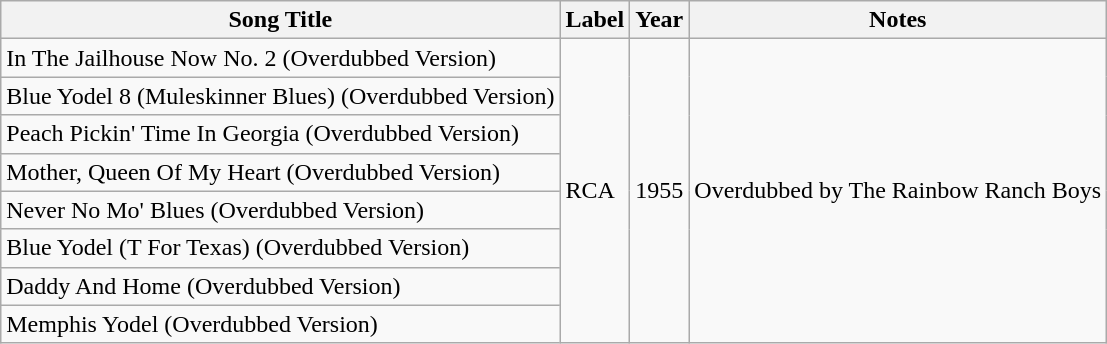<table class="wikitable sticky-header">
<tr>
<th>Song Title</th>
<th>Label</th>
<th>Year</th>
<th>Notes</th>
</tr>
<tr>
<td>In The Jailhouse Now No. 2 (Overdubbed Version)</td>
<td rowspan="8">RCA</td>
<td rowspan="8">1955</td>
<td rowspan="8">Overdubbed by The Rainbow Ranch Boys</td>
</tr>
<tr>
<td>Blue Yodel 8 (Muleskinner Blues) (Overdubbed Version)</td>
</tr>
<tr>
<td>Peach Pickin' Time In Georgia (Overdubbed Version)</td>
</tr>
<tr>
<td>Mother, Queen Of My Heart (Overdubbed Version)</td>
</tr>
<tr>
<td>Never No Mo' Blues (Overdubbed Version)</td>
</tr>
<tr>
<td>Blue Yodel (T For Texas) (Overdubbed Version)</td>
</tr>
<tr>
<td>Daddy And Home (Overdubbed Version)</td>
</tr>
<tr>
<td>Memphis Yodel (Overdubbed Version)</td>
</tr>
</table>
